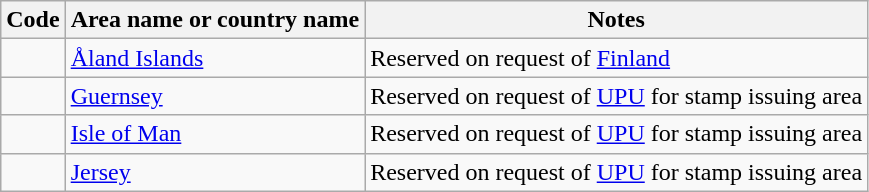<table class="wikitable sortable">
<tr>
<th>Code</th>
<th>Area name or country name</th>
<th class="unsortable">Notes</th>
</tr>
<tr>
<td></td>
<td><a href='#'>Åland Islands</a></td>
<td>Reserved on request of <a href='#'>Finland</a></td>
</tr>
<tr>
<td></td>
<td><a href='#'>Guernsey</a></td>
<td>Reserved on request of <a href='#'>UPU</a> for stamp issuing area</td>
</tr>
<tr>
<td></td>
<td><a href='#'>Isle of Man</a></td>
<td>Reserved on request of <a href='#'>UPU</a> for stamp issuing area</td>
</tr>
<tr>
<td></td>
<td><a href='#'>Jersey</a></td>
<td>Reserved on request of <a href='#'>UPU</a> for stamp issuing area</td>
</tr>
</table>
